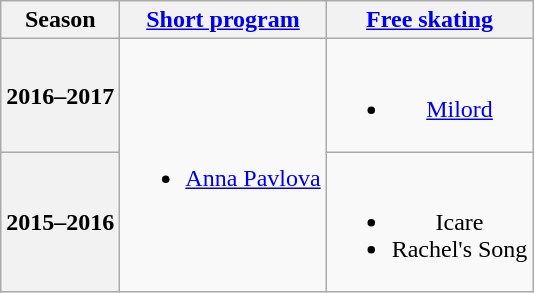<table class=wikitable style=text-align:center>
<tr>
<th>Season</th>
<th><a href='#'>Short program</a></th>
<th><a href='#'>Free skating</a></th>
</tr>
<tr>
<th>2016–2017 <br> </th>
<td rowspan=2><br><ul><li><a href='#'>Anna Pavlova</a> <br> </li></ul></td>
<td><br><ul><li><a href='#'>Milord</a> <br></li></ul></td>
</tr>
<tr>
<th>2015–2016</th>
<td><br><ul><li>Icare <br> </li><li>Rachel's Song <br> </li></ul></td>
</tr>
</table>
